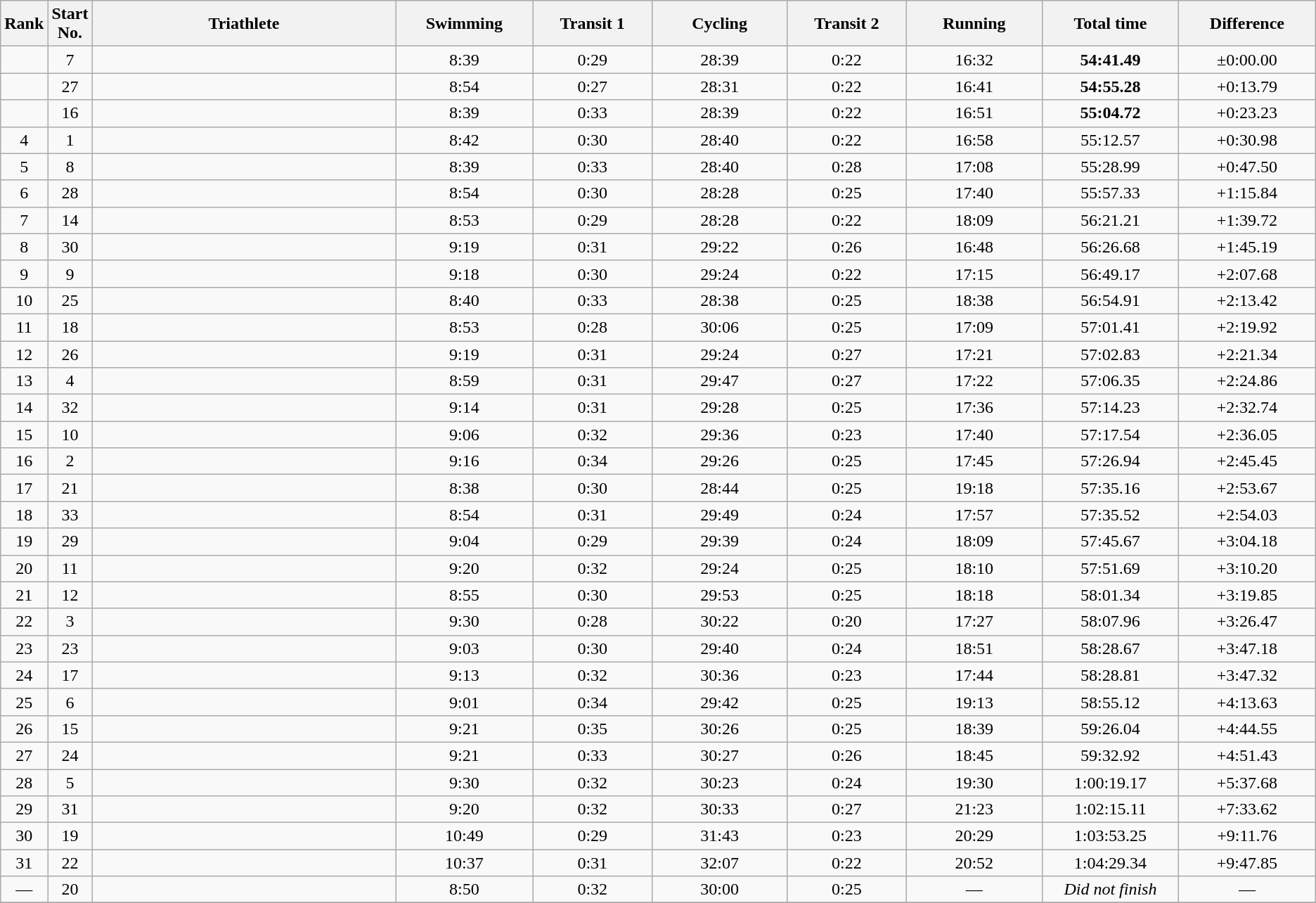<table class="wikitable" style="text-align:center">
<tr>
<th>Rank</th>
<th>Start No.</th>
<th style="width:19em">Triathlete</th>
<th style="width:8em">Swimming</th>
<th style="width:7em">Transit 1</th>
<th style="width:8em">Cycling</th>
<th style="width:7em">Transit 2</th>
<th style="width:8em">Running</th>
<th style="width:8em">Total time</th>
<th style="width:8em">Difference</th>
</tr>
<tr>
<td></td>
<td>7</td>
<td align=left></td>
<td>8:39</td>
<td>0:29</td>
<td>28:39</td>
<td>0:22</td>
<td>16:32</td>
<td><strong>54:41.49</strong></td>
<td>±0:00.00</td>
</tr>
<tr>
<td></td>
<td>27</td>
<td align=left></td>
<td>8:54</td>
<td>0:27</td>
<td>28:31</td>
<td>0:22</td>
<td>16:41</td>
<td><strong>54:55.28</strong></td>
<td>+0:13.79</td>
</tr>
<tr>
<td></td>
<td>16</td>
<td align=left></td>
<td>8:39</td>
<td>0:33</td>
<td>28:39</td>
<td>0:22</td>
<td>16:51</td>
<td><strong>55:04.72</strong></td>
<td>+0:23.23</td>
</tr>
<tr>
<td>4</td>
<td>1</td>
<td align=left></td>
<td>8:42</td>
<td>0:30</td>
<td>28:40</td>
<td>0:22</td>
<td>16:58</td>
<td>55:12.57</td>
<td>+0:30.98</td>
</tr>
<tr>
<td>5</td>
<td>8</td>
<td align=left></td>
<td>8:39</td>
<td>0:33</td>
<td>28:40</td>
<td>0:28</td>
<td>17:08</td>
<td>55:28.99</td>
<td>+0:47.50</td>
</tr>
<tr>
<td>6</td>
<td>28</td>
<td align=left></td>
<td>8:54</td>
<td>0:30</td>
<td>28:28</td>
<td>0:25</td>
<td>17:40</td>
<td>55:57.33</td>
<td>+1:15.84</td>
</tr>
<tr>
<td>7</td>
<td>14</td>
<td align=left></td>
<td>8:53</td>
<td>0:29</td>
<td>28:28</td>
<td>0:22</td>
<td>18:09</td>
<td>56:21.21</td>
<td>+1:39.72</td>
</tr>
<tr>
<td>8</td>
<td>30</td>
<td align=left></td>
<td>9:19</td>
<td>0:31</td>
<td>29:22</td>
<td>0:26</td>
<td>16:48</td>
<td>56:26.68</td>
<td>+1:45.19</td>
</tr>
<tr>
<td>9</td>
<td>9</td>
<td align=left></td>
<td>9:18</td>
<td>0:30</td>
<td>29:24</td>
<td>0:22</td>
<td>17:15</td>
<td>56:49.17</td>
<td>+2:07.68</td>
</tr>
<tr>
<td>10</td>
<td>25</td>
<td align=left></td>
<td>8:40</td>
<td>0:33</td>
<td>28:38</td>
<td>0:25</td>
<td>18:38</td>
<td>56:54.91</td>
<td>+2:13.42</td>
</tr>
<tr>
<td>11</td>
<td>18</td>
<td align=left></td>
<td>8:53</td>
<td>0:28</td>
<td>30:06</td>
<td>0:25</td>
<td>17:09</td>
<td>57:01.41</td>
<td>+2:19.92</td>
</tr>
<tr>
<td>12</td>
<td>26</td>
<td align=left></td>
<td>9:19</td>
<td>0:31</td>
<td>29:24</td>
<td>0:27</td>
<td>17:21</td>
<td>57:02.83</td>
<td>+2:21.34</td>
</tr>
<tr>
<td>13</td>
<td>4</td>
<td align=left></td>
<td>8:59</td>
<td>0:31</td>
<td>29:47</td>
<td>0:27</td>
<td>17:22</td>
<td>57:06.35</td>
<td>+2:24.86</td>
</tr>
<tr>
<td>14</td>
<td>32</td>
<td align=left></td>
<td>9:14</td>
<td>0:31</td>
<td>29:28</td>
<td>0:25</td>
<td>17:36</td>
<td>57:14.23</td>
<td>+2:32.74</td>
</tr>
<tr>
<td>15</td>
<td>10</td>
<td align=left></td>
<td>9:06</td>
<td>0:32</td>
<td>29:36</td>
<td>0:23</td>
<td>17:40</td>
<td>57:17.54</td>
<td>+2:36.05</td>
</tr>
<tr>
<td>16</td>
<td>2</td>
<td align=left></td>
<td>9:16</td>
<td>0:34</td>
<td>29:26</td>
<td>0:25</td>
<td>17:45</td>
<td>57:26.94</td>
<td>+2:45.45</td>
</tr>
<tr>
<td>17</td>
<td>21</td>
<td align=left></td>
<td>8:38</td>
<td>0:30</td>
<td>28:44</td>
<td>0:25</td>
<td>19:18</td>
<td>57:35.16</td>
<td>+2:53.67</td>
</tr>
<tr>
<td>18</td>
<td>33</td>
<td align=left></td>
<td>8:54</td>
<td>0:31</td>
<td>29:49</td>
<td>0:24</td>
<td>17:57</td>
<td>57:35.52</td>
<td>+2:54.03</td>
</tr>
<tr>
<td>19</td>
<td>29</td>
<td align=left></td>
<td>9:04</td>
<td>0:29</td>
<td>29:39</td>
<td>0:24</td>
<td>18:09</td>
<td>57:45.67</td>
<td>+3:04.18</td>
</tr>
<tr>
<td>20</td>
<td>11</td>
<td align=left></td>
<td>9:20</td>
<td>0:32</td>
<td>29:24</td>
<td>0:25</td>
<td>18:10</td>
<td>57:51.69</td>
<td>+3:10.20</td>
</tr>
<tr>
<td>21</td>
<td>12</td>
<td align=left></td>
<td>8:55</td>
<td>0:30</td>
<td>29:53</td>
<td>0:25</td>
<td>18:18</td>
<td>58:01.34</td>
<td>+3:19.85</td>
</tr>
<tr>
<td>22</td>
<td>3</td>
<td align=left></td>
<td>9:30</td>
<td>0:28</td>
<td>30:22</td>
<td>0:20</td>
<td>17:27</td>
<td>58:07.96</td>
<td>+3:26.47</td>
</tr>
<tr>
<td>23</td>
<td>23</td>
<td align=left></td>
<td>9:03</td>
<td>0:30</td>
<td>29:40</td>
<td>0:24</td>
<td>18:51</td>
<td>58:28.67</td>
<td>+3:47.18</td>
</tr>
<tr>
<td>24</td>
<td>17</td>
<td align=left></td>
<td>9:13</td>
<td>0:32</td>
<td>30:36</td>
<td>0:23</td>
<td>17:44</td>
<td>58:28.81</td>
<td>+3:47.32</td>
</tr>
<tr>
<td>25</td>
<td>6</td>
<td align=left></td>
<td>9:01</td>
<td>0:34</td>
<td>29:42</td>
<td>0:25</td>
<td>19:13</td>
<td>58:55.12</td>
<td>+4:13.63</td>
</tr>
<tr>
<td>26</td>
<td>15</td>
<td align=left></td>
<td>9:21</td>
<td>0:35</td>
<td>30:26</td>
<td>0:25</td>
<td>18:39</td>
<td>59:26.04</td>
<td>+4:44.55</td>
</tr>
<tr>
<td>27</td>
<td>24</td>
<td align=left></td>
<td>9:21</td>
<td>0:33</td>
<td>30:27</td>
<td>0:26</td>
<td>18:45</td>
<td>59:32.92</td>
<td>+4:51.43</td>
</tr>
<tr>
<td>28</td>
<td>5</td>
<td align=left></td>
<td>9:30</td>
<td>0:32</td>
<td>30:23</td>
<td>0:24</td>
<td>19:30</td>
<td>1:00:19.17</td>
<td>+5:37.68</td>
</tr>
<tr>
<td>29</td>
<td>31</td>
<td align=left></td>
<td>9:20</td>
<td>0:32</td>
<td>30:33</td>
<td>0:27</td>
<td>21:23</td>
<td>1:02:15.11</td>
<td>+7:33.62</td>
</tr>
<tr>
<td>30</td>
<td>19</td>
<td align=left></td>
<td>10:49</td>
<td>0:29</td>
<td>31:43</td>
<td>0:23</td>
<td>20:29</td>
<td>1:03:53.25</td>
<td>+9:11.76</td>
</tr>
<tr>
<td>31</td>
<td>22</td>
<td align=left></td>
<td>10:37</td>
<td>0:31</td>
<td>32:07</td>
<td>0:22</td>
<td>20:52</td>
<td>1:04:29.34</td>
<td>+9:47.85</td>
</tr>
<tr>
<td>—</td>
<td>20</td>
<td align=left></td>
<td>8:50</td>
<td>0:32</td>
<td>30:00</td>
<td>0:25</td>
<td>—</td>
<td><em>Did not finish</em></td>
<td>—</td>
</tr>
<tr>
</tr>
</table>
